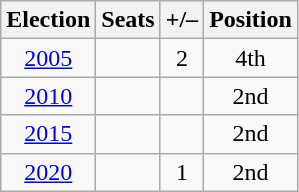<table class=wikitable style=text-align:center>
<tr>
<th>Election</th>
<th>Seats</th>
<th>+/–</th>
<th>Position</th>
</tr>
<tr>
<td><a href='#'>2005</a></td>
<td></td>
<td> 2</td>
<td> 4th</td>
</tr>
<tr>
<td><a href='#'>2010</a></td>
<td></td>
<td></td>
<td> 2nd</td>
</tr>
<tr>
<td><a href='#'>2015</a></td>
<td></td>
<td></td>
<td> 2nd</td>
</tr>
<tr>
<td><a href='#'>2020</a></td>
<td></td>
<td> 1</td>
<td> 2nd</td>
</tr>
</table>
